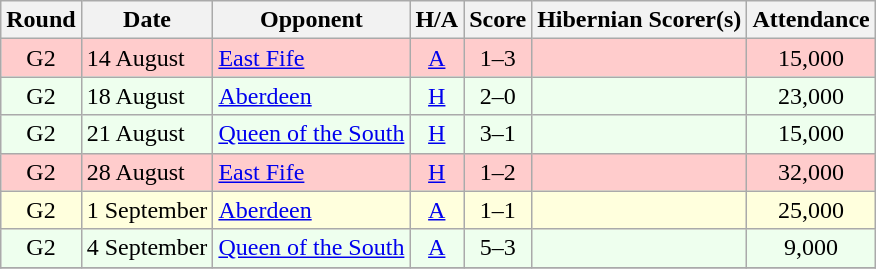<table class="wikitable" style="text-align:center">
<tr>
<th>Round</th>
<th>Date</th>
<th>Opponent</th>
<th>H/A</th>
<th>Score</th>
<th>Hibernian Scorer(s)</th>
<th>Attendance</th>
</tr>
<tr bgcolor=#FFCCCC>
<td>G2</td>
<td align=left>14 August</td>
<td align=left><a href='#'>East Fife</a></td>
<td><a href='#'>A</a></td>
<td>1–3</td>
<td align=left></td>
<td>15,000</td>
</tr>
<tr bgcolor=#EEFFEE>
<td>G2</td>
<td align=left>18 August</td>
<td align=left><a href='#'>Aberdeen</a></td>
<td><a href='#'>H</a></td>
<td>2–0</td>
<td align=left></td>
<td>23,000</td>
</tr>
<tr bgcolor=#EEFFEE>
<td>G2</td>
<td align=left>21 August</td>
<td align=left><a href='#'>Queen of the South</a></td>
<td><a href='#'>H</a></td>
<td>3–1</td>
<td align=left></td>
<td>15,000</td>
</tr>
<tr bgcolor=#FFCCCC>
<td>G2</td>
<td align=left>28 August</td>
<td align=left><a href='#'>East Fife</a></td>
<td><a href='#'>H</a></td>
<td>1–2</td>
<td align=left></td>
<td>32,000</td>
</tr>
<tr bgcolor=#FFFFDD>
<td>G2</td>
<td align=left>1 September</td>
<td align=left><a href='#'>Aberdeen</a></td>
<td><a href='#'>A</a></td>
<td>1–1</td>
<td align=left></td>
<td>25,000</td>
</tr>
<tr bgcolor=#EEFFEE>
<td>G2</td>
<td align=left>4 September</td>
<td align=left><a href='#'>Queen of the South</a></td>
<td><a href='#'>A</a></td>
<td>5–3</td>
<td align=left></td>
<td>9,000</td>
</tr>
<tr>
</tr>
</table>
